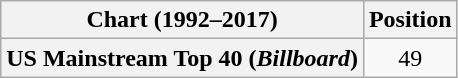<table class="wikitable plainrowheaders" style="text-align:center;">
<tr>
<th>Chart (1992–2017)</th>
<th>Position</th>
</tr>
<tr>
<th scope="row">US Mainstream Top 40 (<em>Billboard</em>)</th>
<td>49</td>
</tr>
</table>
